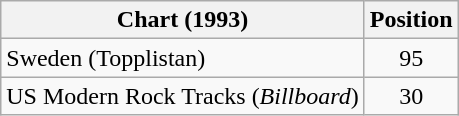<table class="wikitable">
<tr>
<th scope="col">Chart (1993)</th>
<th scope="col">Position</th>
</tr>
<tr>
<td>Sweden (Topplistan)</td>
<td align="center">95</td>
</tr>
<tr>
<td>US Modern Rock Tracks (<em>Billboard</em>)</td>
<td align="center">30</td>
</tr>
</table>
